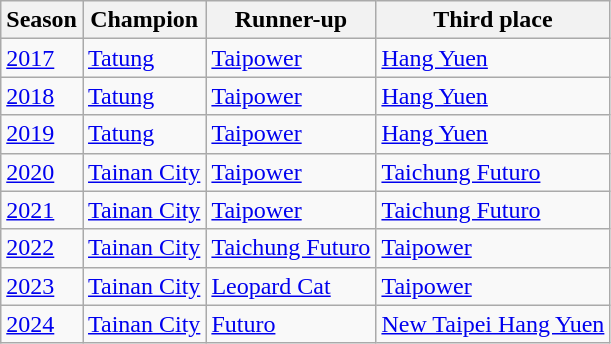<table class = "wikitable">
<tr>
<th>Season</th>
<th>Champion</th>
<th>Runner-up</th>
<th>Third place</th>
</tr>
<tr>
<td><a href='#'> 2017</a></td>
<td><a href='#'> Tatung</a></td>
<td><a href='#'> Taipower</a></td>
<td><a href='#'> Hang Yuen</a></td>
</tr>
<tr>
<td><a href='#'> 2018</a></td>
<td><a href='#'> Tatung</a></td>
<td><a href='#'> Taipower</a></td>
<td><a href='#'> Hang Yuen</a></td>
</tr>
<tr>
<td><a href='#'> 2019</a></td>
<td><a href='#'> Tatung</a></td>
<td><a href='#'> Taipower</a></td>
<td><a href='#'> Hang Yuen</a></td>
</tr>
<tr>
<td><a href='#'> 2020</a></td>
<td><a href='#'> Tainan City</a></td>
<td><a href='#'> Taipower</a></td>
<td><a href='#'> Taichung Futuro</a></td>
</tr>
<tr>
<td><a href='#'> 2021</a></td>
<td><a href='#'> Tainan City</a></td>
<td><a href='#'> Taipower</a></td>
<td><a href='#'> Taichung Futuro</a></td>
</tr>
<tr>
<td><a href='#'> 2022</a></td>
<td><a href='#'> Tainan City</a></td>
<td><a href='#'> Taichung Futuro</a></td>
<td><a href='#'> Taipower</a></td>
</tr>
<tr>
<td><a href='#'> 2023</a></td>
<td><a href='#'> Tainan City</a></td>
<td><a href='#'> Leopard Cat</a></td>
<td><a href='#'> Taipower</a></td>
</tr>
<tr>
<td><a href='#'> 2024</a></td>
<td><a href='#'> Tainan City</a></td>
<td><a href='#'> Futuro</a></td>
<td><a href='#'> New Taipei Hang Yuen</a></td>
</tr>
</table>
